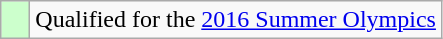<table class="wikitable">
<tr>
<td style="background: #ccffcc;width:12px"></td>
<td>Qualified for the <a href='#'>2016 Summer Olympics</a></td>
</tr>
</table>
